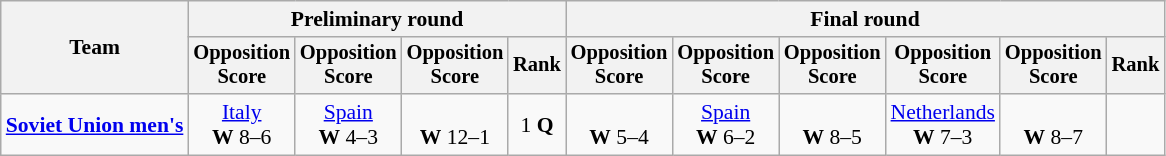<table class="wikitable" style="font-size:90%">
<tr>
<th rowspan=2>Team</th>
<th colspan=4>Preliminary round</th>
<th colspan=6>Final round</th>
</tr>
<tr style="font-size:95%">
<th>Opposition<br>Score</th>
<th>Opposition<br>Score</th>
<th>Opposition<br>Score</th>
<th>Rank</th>
<th>Opposition<br>Score</th>
<th>Opposition<br>Score</th>
<th>Opposition<br>Score</th>
<th>Opposition<br>Score</th>
<th>Opposition<br>Score</th>
<th>Rank</th>
</tr>
<tr align=center>
<td align=left><strong><a href='#'>Soviet Union men's</a></strong></td>
<td> <a href='#'>Italy</a><br><strong>W</strong> 8–6</td>
<td> <a href='#'>Spain</a><br><strong>W</strong> 4–3</td>
<td><br><strong>W</strong> 12–1</td>
<td>1 <strong>Q</strong></td>
<td><br><strong>W</strong> 5–4</td>
<td> <a href='#'>Spain</a><br><strong>W</strong> 6–2</td>
<td><br><strong>W</strong> 8–5</td>
<td> <a href='#'>Netherlands</a><br><strong>W</strong> 7–3</td>
<td><br><strong>W</strong> 8–7</td>
<td></td>
</tr>
</table>
